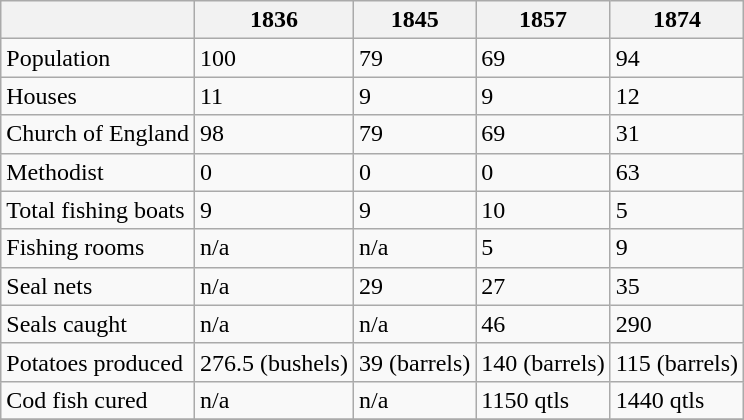<table class="wikitable">
<tr>
<th></th>
<th>1836</th>
<th>1845</th>
<th>1857</th>
<th>1874</th>
</tr>
<tr>
<td>Population</td>
<td>100</td>
<td>79</td>
<td>69</td>
<td>94</td>
</tr>
<tr>
<td>Houses</td>
<td>11</td>
<td>9</td>
<td>9</td>
<td>12</td>
</tr>
<tr>
<td>Church of England</td>
<td>98</td>
<td>79</td>
<td>69</td>
<td>31</td>
</tr>
<tr>
<td>Methodist</td>
<td>0</td>
<td>0</td>
<td>0</td>
<td>63</td>
</tr>
<tr>
<td>Total fishing boats</td>
<td>9</td>
<td>9</td>
<td>10</td>
<td>5</td>
</tr>
<tr>
<td>Fishing rooms</td>
<td>n/a</td>
<td>n/a</td>
<td>5</td>
<td>9</td>
</tr>
<tr>
<td>Seal nets</td>
<td>n/a</td>
<td>29</td>
<td>27</td>
<td>35</td>
</tr>
<tr>
<td>Seals caught</td>
<td>n/a</td>
<td>n/a</td>
<td>46</td>
<td>290</td>
</tr>
<tr>
<td>Potatoes produced</td>
<td>276.5 (bushels)</td>
<td>39 (barrels)</td>
<td>140 (barrels)</td>
<td>115 (barrels)</td>
</tr>
<tr>
<td>Cod fish cured</td>
<td>n/a</td>
<td>n/a</td>
<td>1150 qtls</td>
<td>1440 qtls</td>
</tr>
<tr>
</tr>
</table>
